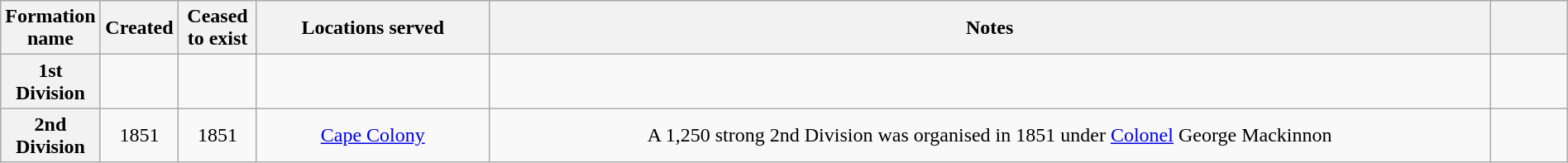<table class="wikitable sortable plainrowheaders" style="text-align: left; border-spacing: 2px; border: 1px solid darkgray; width: 100%;">
<tr>
<th width="5%" scope="col">Formation name</th>
<th width=5% scope="col">Created</th>
<th width=5% scope="col">Ceased to exist</th>
<th class=unsortable width=15% scope="col">Locations served</th>
<th class=unsortable width=65% scope="col">Notes</th>
<th class=unsortable width=5% scope="col"></th>
</tr>
<tr>
<th scope="row" style="text-align:center;">1st Division</th>
<td align="center"></td>
<td align="center"></td>
<td align="center"></td>
<td align="center"></td>
<td align="center"></td>
</tr>
<tr>
<th scope="row" style="text-align:center;">2nd Division</th>
<td align="center">1851</td>
<td align="center">1851</td>
<td align="center"><a href='#'>Cape Colony</a></td>
<td align="center">A 1,250 strong 2nd Division was organised in 1851 under <a href='#'>Colonel</a> George Mackinnon</td>
<td align="center"></td>
</tr>
</table>
